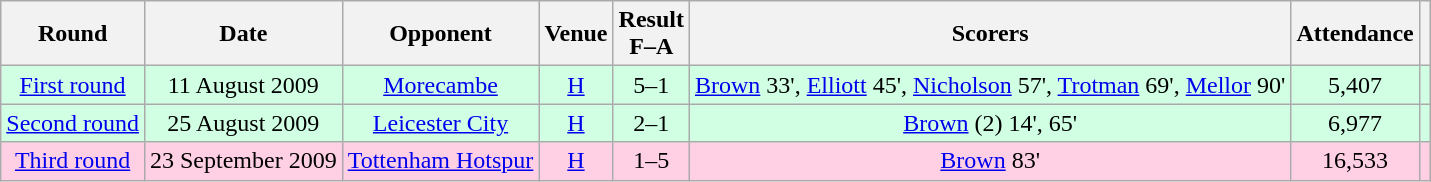<table class="wikitable" style="text-align:center">
<tr>
<th>Round</th>
<th>Date</th>
<th>Opponent</th>
<th>Venue</th>
<th>Result<br>F–A</th>
<th>Scorers</th>
<th>Attendance</th>
<th></th>
</tr>
<tr bgcolor="#d0ffe3">
<td><a href='#'>First round</a></td>
<td>11 August 2009</td>
<td><a href='#'>Morecambe</a></td>
<td><a href='#'>H</a></td>
<td>5–1</td>
<td><a href='#'>Brown</a> 33', <a href='#'>Elliott</a> 45', <a href='#'>Nicholson</a> 57', <a href='#'>Trotman</a> 69', <a href='#'>Mellor</a> 90'</td>
<td>5,407</td>
<td></td>
</tr>
<tr bgcolor="#d0ffe3">
<td><a href='#'>Second round</a></td>
<td>25 August 2009</td>
<td><a href='#'>Leicester City</a></td>
<td><a href='#'>H</a></td>
<td>2–1</td>
<td><a href='#'>Brown</a> (2) 14', 65'</td>
<td>6,977</td>
<td></td>
</tr>
<tr bgcolor="#ffd0e3">
<td><a href='#'>Third round</a></td>
<td>23 September 2009</td>
<td><a href='#'>Tottenham Hotspur</a></td>
<td><a href='#'>H</a></td>
<td>1–5</td>
<td><a href='#'>Brown</a> 83'</td>
<td>16,533</td>
<td></td>
</tr>
</table>
